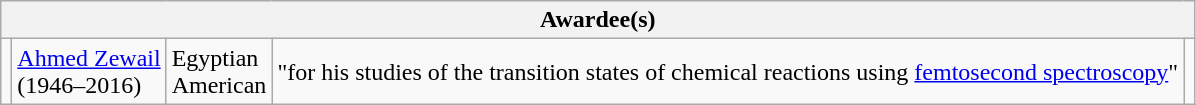<table class="wikitable">
<tr>
<th colspan="5">Awardee(s)</th>
</tr>
<tr>
<td></td>
<td><a href='#'>Ahmed Zewail</a><br>(1946–2016)</td>
<td> Egyptian<br> American</td>
<td>"for his studies of the transition states of chemical reactions using <a href='#'>femtosecond spectroscopy</a>"</td>
<td></td>
</tr>
</table>
